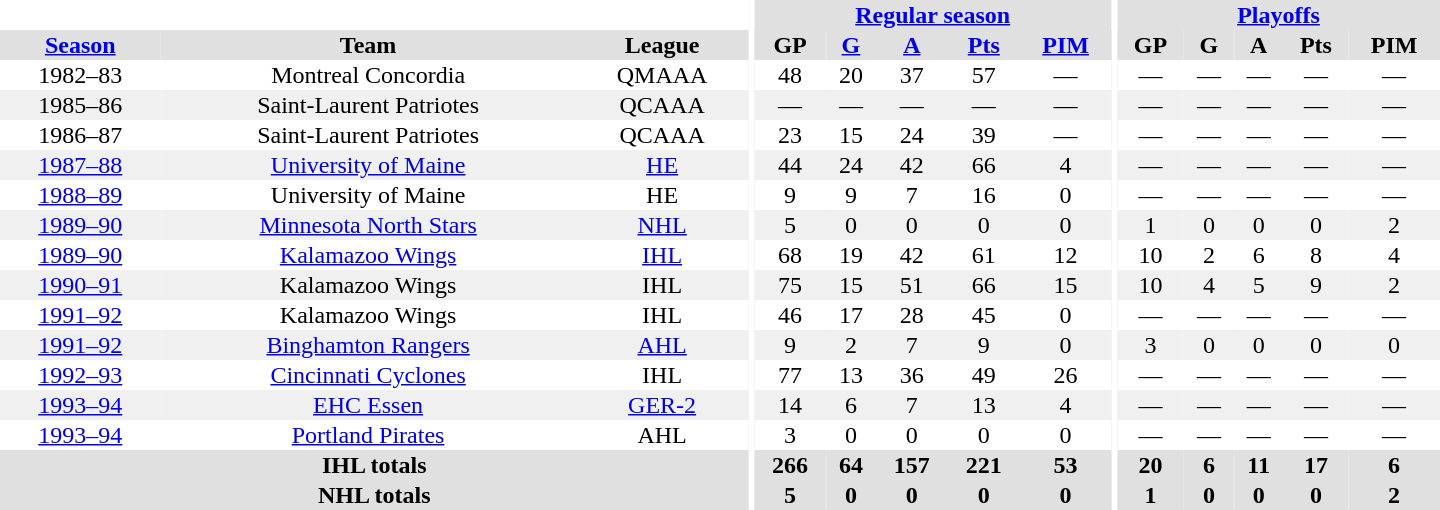<table border="0" cellpadding="1" cellspacing="0" style="text-align:center; width:60em">
<tr bgcolor="#e0e0e0">
<th colspan="3" bgcolor="#ffffff"></th>
<th rowspan="100" bgcolor="#ffffff"></th>
<th colspan="5"><a href='#'>Regular season</a></th>
<th rowspan="100" bgcolor="#ffffff"></th>
<th colspan="5"><a href='#'>Playoffs</a></th>
</tr>
<tr bgcolor="#e0e0e0">
<th><a href='#'>Season</a></th>
<th>Team</th>
<th>League</th>
<th>GP</th>
<th><a href='#'>G</a></th>
<th><a href='#'>A</a></th>
<th><a href='#'>Pts</a></th>
<th><a href='#'>PIM</a></th>
<th>GP</th>
<th>G</th>
<th>A</th>
<th>Pts</th>
<th>PIM</th>
</tr>
<tr>
<td>1982–83</td>
<td>Montreal Concordia</td>
<td>QMAAA</td>
<td>48</td>
<td>20</td>
<td>37</td>
<td>57</td>
<td>—</td>
<td>—</td>
<td>—</td>
<td>—</td>
<td>—</td>
<td>—</td>
</tr>
<tr bgcolor="#f0f0f0">
<td>1985–86</td>
<td>Saint-Laurent Patriotes</td>
<td>QCAAA</td>
<td>—</td>
<td>—</td>
<td>—</td>
<td>—</td>
<td>—</td>
<td>—</td>
<td>—</td>
<td>—</td>
<td>—</td>
<td>—</td>
</tr>
<tr>
<td>1986–87</td>
<td>Saint-Laurent Patriotes</td>
<td>QCAAA</td>
<td>23</td>
<td>15</td>
<td>24</td>
<td>39</td>
<td>—</td>
<td>—</td>
<td>—</td>
<td>—</td>
<td>—</td>
<td>—</td>
</tr>
<tr bgcolor="#f0f0f0">
<td><a href='#'>1987–88</a></td>
<td><a href='#'>University of Maine</a></td>
<td><a href='#'>HE</a></td>
<td>44</td>
<td>24</td>
<td>42</td>
<td>66</td>
<td>4</td>
<td>—</td>
<td>—</td>
<td>—</td>
<td>—</td>
<td>—</td>
</tr>
<tr>
<td><a href='#'>1988–89</a></td>
<td>University of Maine</td>
<td>HE</td>
<td>9</td>
<td>9</td>
<td>7</td>
<td>16</td>
<td>0</td>
<td>—</td>
<td>—</td>
<td>—</td>
<td>—</td>
<td>—</td>
</tr>
<tr bgcolor="#f0f0f0">
<td><a href='#'>1989–90</a></td>
<td><a href='#'>Minnesota North Stars</a></td>
<td><a href='#'>NHL</a></td>
<td>5</td>
<td>0</td>
<td>0</td>
<td>0</td>
<td>0</td>
<td>1</td>
<td>0</td>
<td>0</td>
<td>0</td>
<td>2</td>
</tr>
<tr>
<td><a href='#'>1989–90</a></td>
<td><a href='#'>Kalamazoo Wings</a></td>
<td><a href='#'>IHL</a></td>
<td>68</td>
<td>19</td>
<td>42</td>
<td>61</td>
<td>12</td>
<td>10</td>
<td>2</td>
<td>6</td>
<td>8</td>
<td>4</td>
</tr>
<tr bgcolor="#f0f0f0">
<td><a href='#'>1990–91</a></td>
<td>Kalamazoo Wings</td>
<td>IHL</td>
<td>75</td>
<td>15</td>
<td>51</td>
<td>66</td>
<td>15</td>
<td>10</td>
<td>4</td>
<td>5</td>
<td>9</td>
<td>2</td>
</tr>
<tr>
<td><a href='#'>1991–92</a></td>
<td>Kalamazoo Wings</td>
<td>IHL</td>
<td>46</td>
<td>17</td>
<td>28</td>
<td>45</td>
<td>0</td>
<td>—</td>
<td>—</td>
<td>—</td>
<td>—</td>
<td>—</td>
</tr>
<tr bgcolor="#f0f0f0">
<td><a href='#'>1991–92</a></td>
<td><a href='#'>Binghamton Rangers</a></td>
<td><a href='#'>AHL</a></td>
<td>9</td>
<td>2</td>
<td>7</td>
<td>9</td>
<td>0</td>
<td>3</td>
<td>0</td>
<td>0</td>
<td>0</td>
<td>0</td>
</tr>
<tr>
<td><a href='#'>1992–93</a></td>
<td><a href='#'>Cincinnati Cyclones</a></td>
<td>IHL</td>
<td>77</td>
<td>13</td>
<td>36</td>
<td>49</td>
<td>26</td>
<td>—</td>
<td>—</td>
<td>—</td>
<td>—</td>
<td>—</td>
</tr>
<tr bgcolor="#f0f0f0">
<td><a href='#'>1993–94</a></td>
<td><a href='#'>EHC Essen</a></td>
<td><a href='#'>GER-2</a></td>
<td>14</td>
<td>6</td>
<td>7</td>
<td>13</td>
<td>4</td>
<td>—</td>
<td>—</td>
<td>—</td>
<td>—</td>
<td>—</td>
</tr>
<tr>
<td><a href='#'>1993–94</a></td>
<td><a href='#'>Portland Pirates</a></td>
<td>AHL</td>
<td>3</td>
<td>0</td>
<td>0</td>
<td>0</td>
<td>0</td>
<td>—</td>
<td>—</td>
<td>—</td>
<td>—</td>
<td>—</td>
</tr>
<tr bgcolor="#e0e0e0">
<th colspan="3">IHL totals</th>
<th>266</th>
<th>64</th>
<th>157</th>
<th>221</th>
<th>53</th>
<th>20</th>
<th>6</th>
<th>11</th>
<th>17</th>
<th>6</th>
</tr>
<tr bgcolor="#e0e0e0">
<th colspan="3">NHL totals</th>
<th>5</th>
<th>0</th>
<th>0</th>
<th>0</th>
<th>0</th>
<th>1</th>
<th>0</th>
<th>0</th>
<th>0</th>
<th>2</th>
</tr>
</table>
